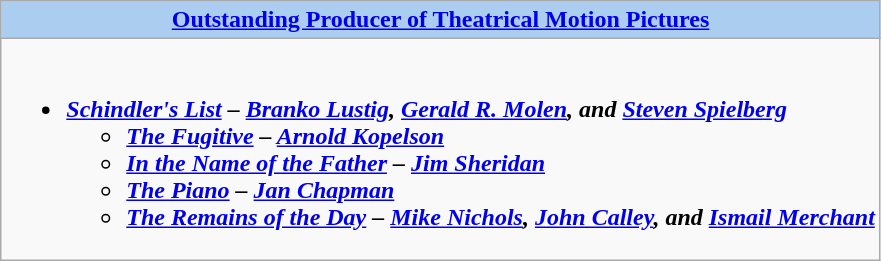<table class="wikitable">
<tr>
<th colspan="2" style="background:#abcdef;"><a href='#'>Outstanding Producer of Theatrical Motion Pictures</a></th>
</tr>
<tr>
<td colspan="2" style="vertical-align:top;"><br><ul><li><strong><em><a href='#'>Schindler's List</a><em> – <a href='#'>Branko Lustig</a>, <a href='#'>Gerald R. Molen</a>, and <a href='#'>Steven Spielberg</a><strong><ul><li></em><a href='#'>The Fugitive</a><em> – <a href='#'>Arnold Kopelson</a></li><li></em><a href='#'>In the Name of the Father</a><em> – <a href='#'>Jim Sheridan</a></li><li></em><a href='#'>The Piano</a><em> – <a href='#'>Jan Chapman</a></li><li></em><a href='#'>The Remains of the Day</a><em> – <a href='#'>Mike Nichols</a>, <a href='#'>John Calley</a>, and <a href='#'>Ismail Merchant</a></li></ul></li></ul></td>
</tr>
</table>
